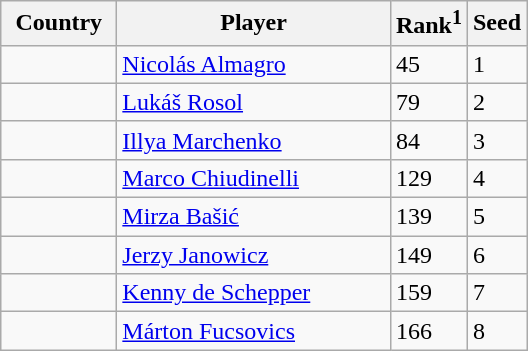<table class="sortable wikitable">
<tr>
<th width="70">Country</th>
<th width="175">Player</th>
<th>Rank<sup>1</sup></th>
<th>Seed</th>
</tr>
<tr>
<td></td>
<td><a href='#'>Nicolás Almagro</a></td>
<td>45</td>
<td>1</td>
</tr>
<tr>
<td></td>
<td><a href='#'>Lukáš Rosol</a></td>
<td>79</td>
<td>2</td>
</tr>
<tr>
<td></td>
<td><a href='#'>Illya Marchenko</a></td>
<td>84</td>
<td>3</td>
</tr>
<tr>
<td></td>
<td><a href='#'>Marco Chiudinelli</a></td>
<td>129</td>
<td>4</td>
</tr>
<tr>
<td></td>
<td><a href='#'>Mirza Bašić</a></td>
<td>139</td>
<td>5</td>
</tr>
<tr>
<td></td>
<td><a href='#'>Jerzy Janowicz</a></td>
<td>149</td>
<td>6</td>
</tr>
<tr>
<td></td>
<td><a href='#'>Kenny de Schepper</a></td>
<td>159</td>
<td>7</td>
</tr>
<tr>
<td></td>
<td><a href='#'>Márton Fucsovics</a></td>
<td>166</td>
<td>8</td>
</tr>
</table>
